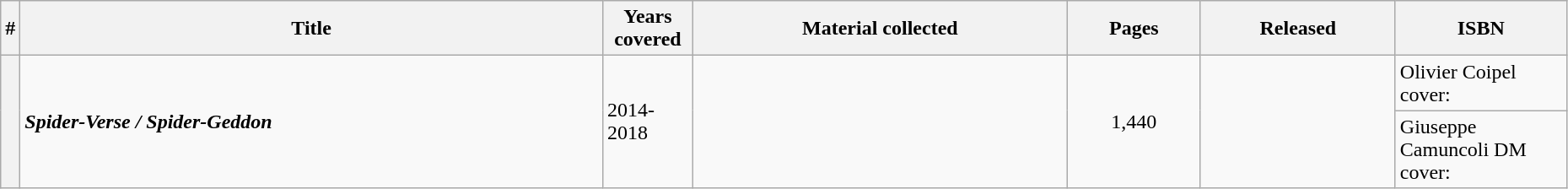<table class="wikitable sortable" width="98%">
<tr>
<th width="4px">#</th>
<th>Title</th>
<th style="width: 4em;">Years covered</th>
<th>Material collected</th>
<th>Pages</th>
<th>Released</th>
<th class="unsortable" style="width: 8em;">ISBN</th>
</tr>
<tr>
<th rowspan=2" style="background-color: light grey;"></th>
<td rowspan=2><strong><em>Spider-Verse / Spider-Geddon</em></strong></td>
<td rowspan=2>2014-2018</td>
<td rowspan=2></td>
<td rowspan=2 style="text-align: center;">1,440</td>
<td rowspan=2></td>
<td>Olivier Coipel cover: </td>
</tr>
<tr>
<td>Giuseppe Camuncoli DM cover: </td>
</tr>
</table>
